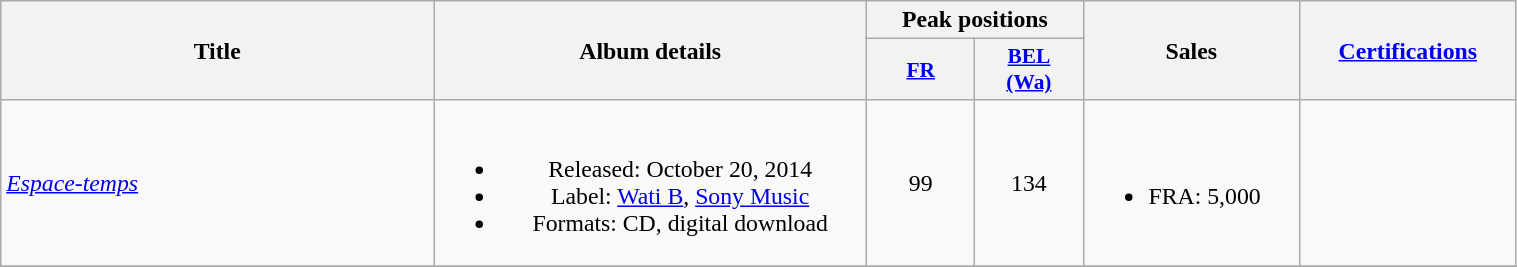<table class="wikitable" style="font-size:99%; text-align:left;" width="80%" "class="wikitable">
<tr>
<th rowspan="2" align="center" width="20%">Title</th>
<th align="center" rowspan="2" width="20%">Album details</th>
<th align="center" colspan="2" width="20%">Peak positions</th>
<th align="center" rowspan="2" width="10%">Sales</th>
<th align="center" rowspan="2" width="10%"><a href='#'>Certifications</a></th>
</tr>
<tr>
<th scope="col" style="width:5%;font-size:90%;"><a href='#'>FR</a><br></th>
<th scope="col" style="width:5%;font-size:90%;"><a href='#'>BEL <br>(Wa)</a><br></th>
</tr>
<tr>
<td><em><a href='#'>Espace-temps</a></em></td>
<td style="text-align:center;"><br><ul><li>Released: October 20, 2014</li><li>Label: <a href='#'>Wati B</a>, <a href='#'>Sony Music</a></li><li>Formats: CD, digital download</li></ul></td>
<td style="text-align:center;">99</td>
<td style="text-align:center;">134</td>
<td><br><ul><li>FRA: 5,000</li></ul></td>
<td></td>
</tr>
<tr>
</tr>
</table>
